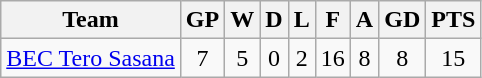<table class="wikitable" style="text-align:center;">
<tr>
<th>Team</th>
<th>GP</th>
<th>W</th>
<th>D</th>
<th>L</th>
<th>F</th>
<th>A</th>
<th>GD</th>
<th>PTS</th>
</tr>
<tr>
<td><a href='#'>BEC Tero Sasana</a></td>
<td>7</td>
<td>5</td>
<td>0</td>
<td>2</td>
<td>16</td>
<td>8</td>
<td>8</td>
<td>15</td>
</tr>
</table>
